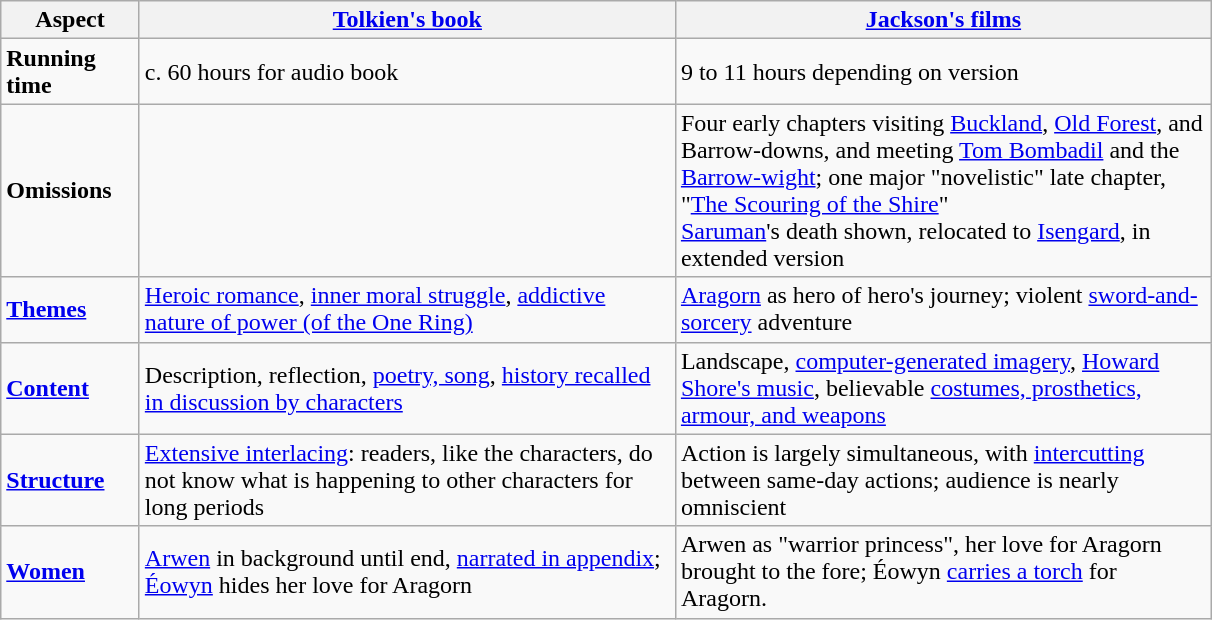<table class="wikitable">
<tr>
<th scope="col" style="width:  85px;">Aspect</th>
<th scope="col" style="width: 350px;"><a href='#'>Tolkien's book</a></th>
<th scope="col" style="width: 350px;"><a href='#'>Jackson's films</a></th>
</tr>
<tr>
<td><strong>Running time</strong></td>
<td>c. 60 hours for audio book</td>
<td>9 to 11 hours depending on version</td>
</tr>
<tr>
<td><strong>Omissions</strong></td>
<td></td>
<td>Four early chapters visiting <a href='#'>Buckland</a>, <a href='#'>Old Forest</a>, and Barrow-downs, and meeting <a href='#'>Tom Bombadil</a> and the <a href='#'>Barrow-wight</a>; one major "novelistic" late chapter, "<a href='#'>The Scouring of the Shire</a>"<br><a href='#'>Saruman</a>'s death shown, relocated to <a href='#'>Isengard</a>, in extended version</td>
</tr>
<tr>
<td><strong><a href='#'>Themes</a></strong></td>
<td><a href='#'>Heroic romance</a>, <a href='#'>inner moral struggle</a>, <a href='#'>addictive nature of power (of the One Ring)</a></td>
<td><a href='#'>Aragorn</a> as hero of hero's journey; violent <a href='#'>sword-and-sorcery</a> adventure</td>
</tr>
<tr>
<td><strong><a href='#'>Content</a></strong></td>
<td>Description, reflection, <a href='#'>poetry, song</a>, <a href='#'>history recalled in discussion by characters</a></td>
<td>Landscape, <a href='#'>computer-generated imagery</a>, <a href='#'>Howard Shore's music</a>, believable <a href='#'>costumes, prosthetics, armour, and weapons</a></td>
</tr>
<tr>
<td><strong><a href='#'>Structure</a></strong></td>
<td><a href='#'>Extensive interlacing</a>: readers, like the characters, do not know what is happening to other characters for long periods</td>
<td>Action is largely simultaneous, with <a href='#'>intercutting</a> between same-day actions; audience is nearly omniscient</td>
</tr>
<tr>
<td><strong><a href='#'>Women</a></strong></td>
<td><a href='#'>Arwen</a> in background until end, <a href='#'>narrated in appendix</a>; <a href='#'>Éowyn</a> hides her love for Aragorn</td>
<td>Arwen as "warrior princess", her love for Aragorn brought to the fore; Éowyn <a href='#'>carries a torch</a> for Aragorn.</td>
</tr>
</table>
